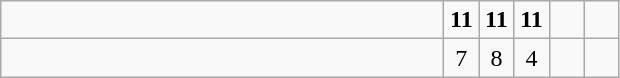<table class="wikitable">
<tr>
<td style="width:18em"></td>
<td align=center style="width:1em"><strong>11</strong></td>
<td align=center style="width:1em"><strong>11</strong></td>
<td align=center style="width:1em"><strong>11</strong></td>
<td align=center style="width:1em"></td>
<td align=center style="width:1em"></td>
</tr>
<tr>
<td style="width:18em"></td>
<td align=center style="width:1em">7</td>
<td align=center style="width:1em">8</td>
<td align=center style="width:1em">4</td>
<td align=center style="width:1em"></td>
<td align=center style="width:1em"></td>
</tr>
</table>
